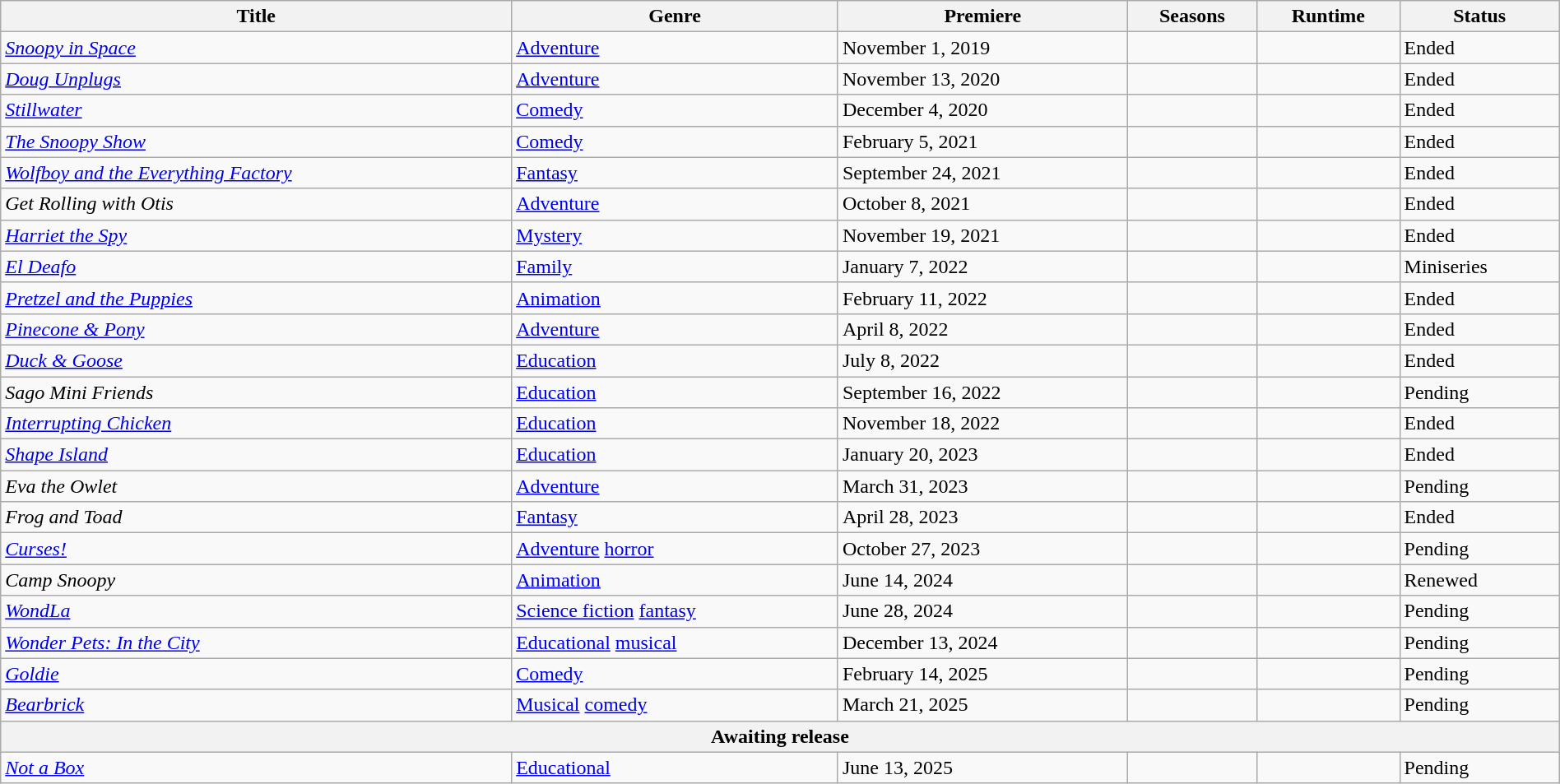<table class="wikitable sortable" style="width:100%">
<tr>
<th>Title</th>
<th>Genre</th>
<th>Premiere</th>
<th>Seasons</th>
<th>Runtime</th>
<th>Status</th>
</tr>
<tr>
<td><em><a href='#'>Snoopy in Space</a></em></td>
<td><a href='#'>Adventure</a></td>
<td>November 1, 2019</td>
<td></td>
<td></td>
<td>Ended</td>
</tr>
<tr>
<td><em><a href='#'>Doug Unplugs</a></em></td>
<td><a href='#'>Adventure</a></td>
<td>November 13, 2020</td>
<td></td>
<td></td>
<td>Ended</td>
</tr>
<tr>
<td><em><a href='#'>Stillwater</a></em></td>
<td><a href='#'>Comedy</a></td>
<td>December 4, 2020</td>
<td></td>
<td></td>
<td>Ended</td>
</tr>
<tr>
<td><em><a href='#'>The Snoopy Show</a></em></td>
<td><a href='#'>Comedy</a></td>
<td>February 5, 2021</td>
<td></td>
<td></td>
<td>Ended</td>
</tr>
<tr>
<td><em><a href='#'>Wolfboy and the Everything Factory</a></em></td>
<td><a href='#'>Fantasy</a></td>
<td>September 24, 2021</td>
<td></td>
<td></td>
<td>Ended</td>
</tr>
<tr>
<td><em>Get Rolling with Otis</em></td>
<td><a href='#'>Adventure</a></td>
<td>October 8, 2021</td>
<td></td>
<td></td>
<td>Ended</td>
</tr>
<tr>
<td><em><a href='#'>Harriet the Spy</a></em></td>
<td><a href='#'>Mystery</a></td>
<td>November 19, 2021</td>
<td></td>
<td></td>
<td>Ended</td>
</tr>
<tr>
<td><em><a href='#'>El Deafo</a></em></td>
<td><a href='#'>Family</a></td>
<td>January 7, 2022</td>
<td></td>
<td></td>
<td>Miniseries</td>
</tr>
<tr>
<td><em><a href='#'>Pretzel and the Puppies</a></em></td>
<td><a href='#'>Animation</a></td>
<td>February 11, 2022</td>
<td></td>
<td></td>
<td>Ended</td>
</tr>
<tr>
<td><em><a href='#'>Pinecone & Pony</a></em></td>
<td><a href='#'>Adventure</a></td>
<td>April 8, 2022</td>
<td></td>
<td></td>
<td>Ended</td>
</tr>
<tr>
<td><em><a href='#'>Duck & Goose</a></em></td>
<td><a href='#'>Education</a></td>
<td>July 8, 2022</td>
<td></td>
<td></td>
<td>Ended</td>
</tr>
<tr>
<td><em>Sago Mini Friends</em></td>
<td><a href='#'>Education</a></td>
<td>September 16, 2022</td>
<td></td>
<td></td>
<td>Pending</td>
</tr>
<tr>
<td><em><a href='#'>Interrupting Chicken</a></em></td>
<td><a href='#'>Education</a></td>
<td>November 18, 2022</td>
<td></td>
<td></td>
<td>Ended</td>
</tr>
<tr>
<td><em><a href='#'>Shape Island</a></em></td>
<td><a href='#'>Education</a></td>
<td>January 20, 2023</td>
<td></td>
<td></td>
<td>Ended</td>
</tr>
<tr>
<td><em>Eva the Owlet</em></td>
<td><a href='#'>Adventure</a></td>
<td>March 31, 2023</td>
<td></td>
<td></td>
<td>Pending</td>
</tr>
<tr>
<td><em>Frog and Toad</em></td>
<td><a href='#'>Fantasy</a></td>
<td>April 28, 2023</td>
<td></td>
<td></td>
<td>Ended</td>
</tr>
<tr>
<td><em><a href='#'>Curses!</a></em></td>
<td><a href='#'>Adventure</a> <a href='#'>horror</a></td>
<td>October 27, 2023</td>
<td></td>
<td></td>
<td>Pending</td>
</tr>
<tr>
<td><em>Camp Snoopy</em></td>
<td><a href='#'>Animation</a></td>
<td>June 14, 2024</td>
<td></td>
<td></td>
<td>Renewed</td>
</tr>
<tr>
<td><em><a href='#'>WondLa</a></em></td>
<td><a href='#'>Science fiction</a> <a href='#'>fantasy</a></td>
<td>June 28, 2024</td>
<td></td>
<td></td>
<td>Pending</td>
</tr>
<tr>
<td><em><a href='#'>Wonder Pets: In the City</a></em></td>
<td><a href='#'>Educational</a> <a href='#'>musical</a></td>
<td>December 13, 2024</td>
<td></td>
<td></td>
<td>Pending</td>
</tr>
<tr>
<td><em><a href='#'>Goldie</a></em></td>
<td><a href='#'>Comedy</a></td>
<td>February 14, 2025</td>
<td></td>
<td></td>
<td>Pending</td>
</tr>
<tr>
<td><em><a href='#'>Bearbrick</a></em></td>
<td><a href='#'>Musical</a> <a href='#'>comedy</a></td>
<td>March 21, 2025</td>
<td></td>
<td></td>
<td>Pending</td>
</tr>
<tr>
<th colspan="7">Awaiting release</th>
</tr>
<tr>
<td><em><a href='#'>Not a Box</a></em></td>
<td><a href='#'>Educational</a></td>
<td>June 13, 2025</td>
<td></td>
<td></td>
<td>Pending</td>
</tr>
</table>
